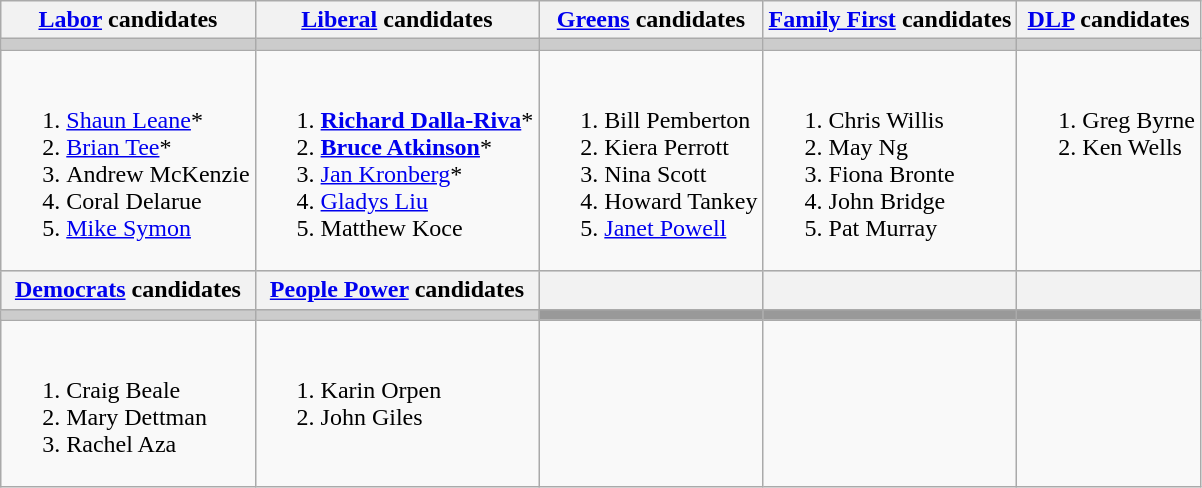<table class="wikitable">
<tr>
<th><a href='#'>Labor</a> candidates</th>
<th><a href='#'>Liberal</a> candidates</th>
<th><a href='#'>Greens</a> candidates</th>
<th><a href='#'>Family First</a> candidates</th>
<th><a href='#'>DLP</a> candidates</th>
</tr>
<tr bgcolor="#cccccc">
<td></td>
<td></td>
<td></td>
<td></td>
<td></td>
</tr>
<tr>
<td><br><ol><li><a href='#'>Shaun Leane</a>*</li><li><a href='#'>Brian Tee</a>*</li><li>Andrew McKenzie</li><li>Coral Delarue</li><li><a href='#'>Mike Symon</a></li></ol></td>
<td><br><ol><li><strong><a href='#'>Richard Dalla-Riva</a></strong>*</li><li><strong><a href='#'>Bruce Atkinson</a></strong>*</li><li><a href='#'>Jan Kronberg</a>*</li><li><a href='#'>Gladys Liu</a></li><li>Matthew Koce</li></ol></td>
<td valign=top><br><ol><li>Bill Pemberton</li><li>Kiera Perrott</li><li>Nina Scott</li><li>Howard Tankey</li><li><a href='#'>Janet Powell</a></li></ol></td>
<td valign=top><br><ol><li>Chris Willis</li><li>May Ng</li><li>Fiona Bronte</li><li>John Bridge</li><li>Pat Murray</li></ol></td>
<td valign=top><br><ol><li>Greg Byrne</li><li>Ken Wells</li></ol></td>
</tr>
<tr bgcolor="#cccccc">
<th><a href='#'>Democrats</a> candidates</th>
<th><a href='#'>People Power</a> candidates</th>
<th></th>
<th></th>
<th></th>
</tr>
<tr bgcolor="#cccccc">
<td></td>
<td></td>
<td bgcolor="#999999"></td>
<td bgcolor="#999999"></td>
<td bgcolor="#999999"></td>
</tr>
<tr>
<td valign=top><br><ol><li>Craig Beale</li><li>Mary Dettman</li><li>Rachel Aza</li></ol></td>
<td valign=top><br><ol><li>Karin Orpen</li><li>John Giles</li></ol></td>
<td valign=top></td>
<td valign=top></td>
<td valign=top></td>
</tr>
</table>
